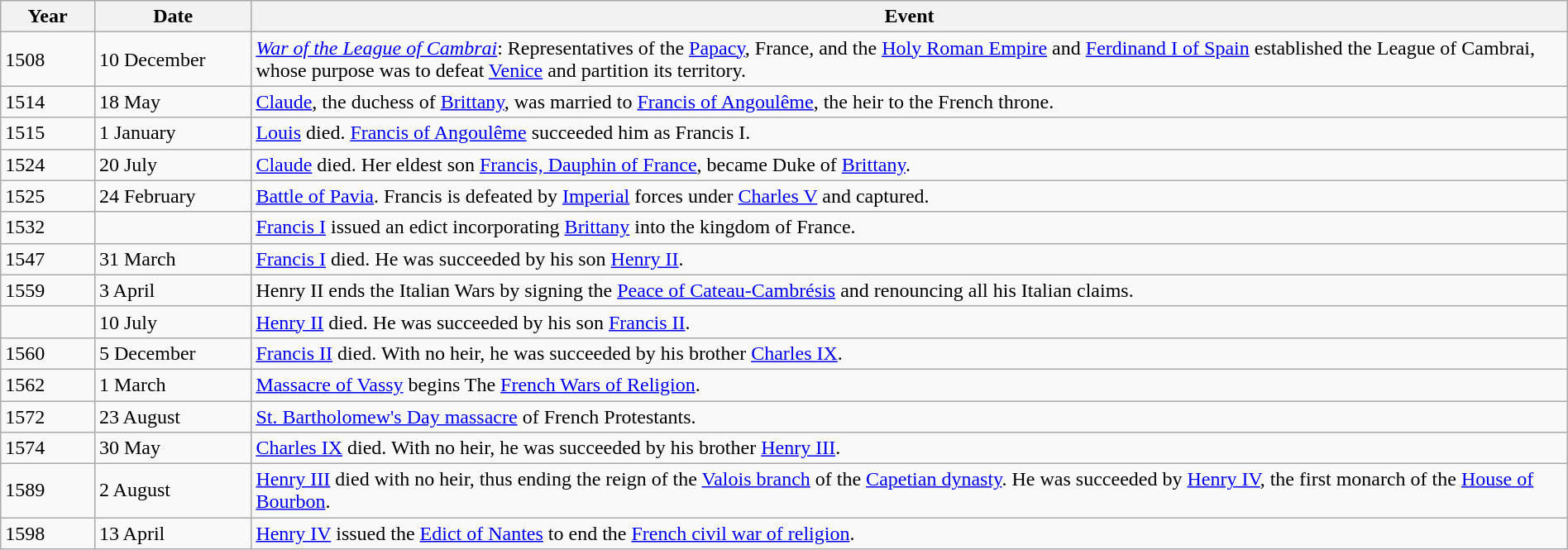<table class="wikitable" width="100%">
<tr>
<th style="width:6%">Year</th>
<th style="width:10%">Date</th>
<th>Event</th>
</tr>
<tr>
<td>1508</td>
<td>10 December</td>
<td><em><a href='#'>War of the League of Cambrai</a></em>: Representatives of the <a href='#'>Papacy</a>, France, and the <a href='#'>Holy Roman Empire</a> and <a href='#'>Ferdinand I of Spain</a> established the League of Cambrai, whose purpose was to defeat <a href='#'>Venice</a> and partition its territory.</td>
</tr>
<tr>
<td>1514</td>
<td>18 May</td>
<td><a href='#'>Claude</a>, the duchess of <a href='#'>Brittany</a>, was married to <a href='#'>Francis of Angoulême</a>, the heir to the French throne.</td>
</tr>
<tr>
<td>1515</td>
<td>1 January</td>
<td><a href='#'>Louis</a> died. <a href='#'>Francis of Angoulême</a> succeeded him as Francis I.</td>
</tr>
<tr>
<td>1524</td>
<td>20 July</td>
<td><a href='#'>Claude</a> died.  Her eldest son <a href='#'>Francis, Dauphin of France</a>, became Duke of <a href='#'>Brittany</a>.</td>
</tr>
<tr>
<td>1525</td>
<td>24 February</td>
<td><a href='#'>Battle of Pavia</a>. Francis is defeated by <a href='#'>Imperial</a> forces under <a href='#'>Charles V</a> and captured.</td>
</tr>
<tr>
<td>1532</td>
<td></td>
<td><a href='#'>Francis I</a> issued an edict incorporating <a href='#'>Brittany</a> into the kingdom of France.</td>
</tr>
<tr>
<td>1547</td>
<td>31 March</td>
<td><a href='#'>Francis I</a> died. He was succeeded by his son <a href='#'>Henry II</a>.</td>
</tr>
<tr>
<td>1559</td>
<td>3 April</td>
<td>Henry II ends the Italian Wars by signing the <a href='#'>Peace of Cateau-Cambrésis</a> and renouncing all his Italian claims.</td>
</tr>
<tr>
<td></td>
<td>10 July</td>
<td><a href='#'>Henry II</a> died. He was succeeded by his son <a href='#'>Francis II</a>.</td>
</tr>
<tr>
<td>1560</td>
<td>5 December</td>
<td><a href='#'>Francis II</a> died. With no heir, he was succeeded by his brother <a href='#'>Charles IX</a>.</td>
</tr>
<tr>
<td>1562</td>
<td>1 March</td>
<td><a href='#'>Massacre of Vassy</a> begins The <a href='#'>French Wars of Religion</a>.</td>
</tr>
<tr>
<td>1572</td>
<td>23 August</td>
<td><a href='#'>St. Bartholomew's Day massacre</a> of French Protestants.</td>
</tr>
<tr>
<td>1574</td>
<td>30 May</td>
<td><a href='#'>Charles IX</a> died. With no heir, he was succeeded by his brother <a href='#'>Henry III</a>.</td>
</tr>
<tr>
<td>1589</td>
<td>2 August</td>
<td><a href='#'>Henry III</a> died with no heir, thus ending the reign of the <a href='#'>Valois branch</a> of the <a href='#'>Capetian dynasty</a>. He was succeeded by <a href='#'>Henry IV</a>, the first monarch of the <a href='#'>House of Bourbon</a>.</td>
</tr>
<tr>
<td>1598</td>
<td>13 April</td>
<td><a href='#'>Henry IV</a> issued the <a href='#'>Edict of Nantes</a> to end the <a href='#'>French civil war of religion</a>.</td>
</tr>
</table>
